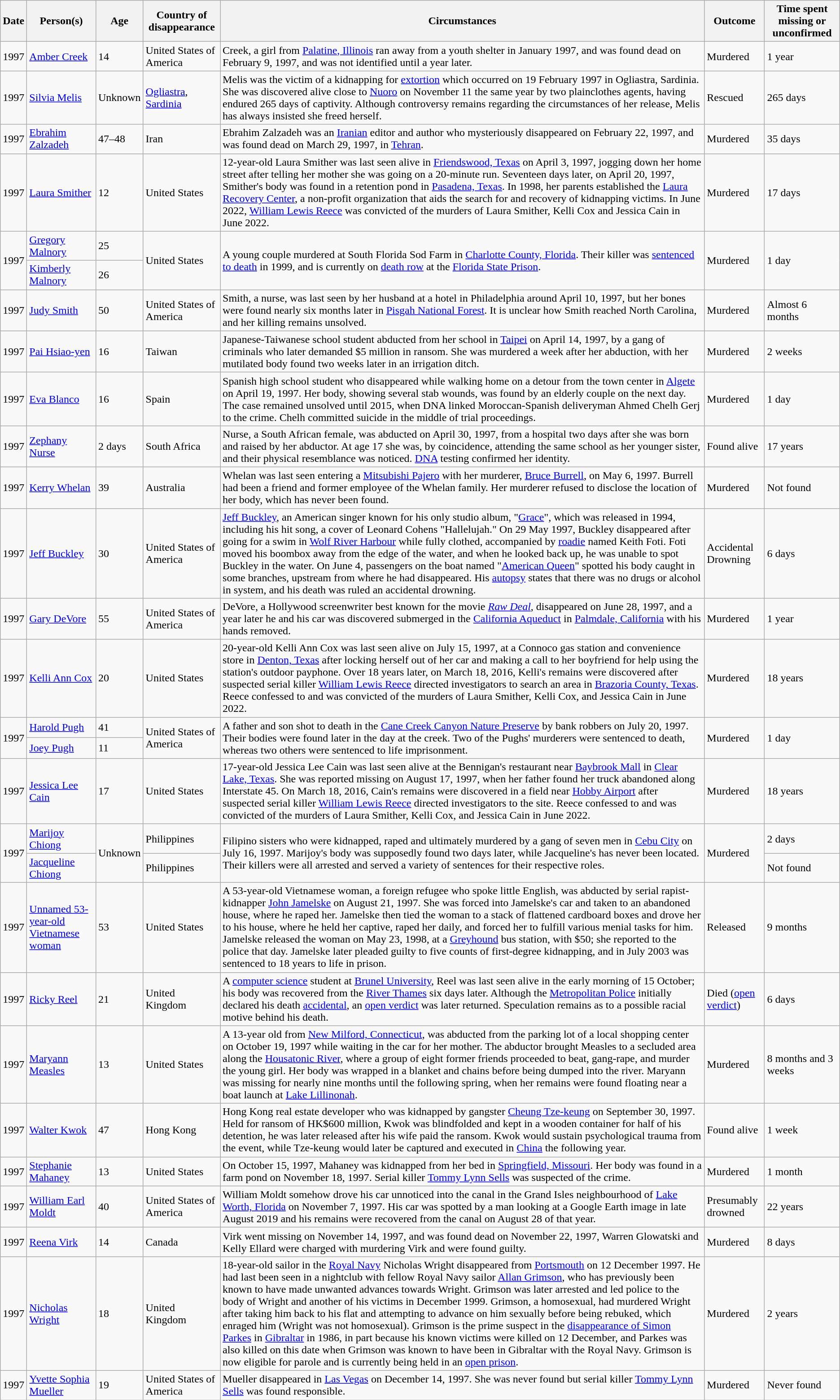<table class="wikitable sortable zebra">
<tr>
<th data-sort-type="isoDate">Date</th>
<th data-sort-type="text">Person(s)</th>
<th data-sort-type="text">Age</th>
<th>Country of disappearance</th>
<th class="unsortable">Circumstances</th>
<th data-sort-type="text">Outcome</th>
<th data-sort-type="value">Time spent missing or unconfirmed</th>
</tr>
<tr>
<td data-sort-value="1997-02-09">1997</td>
<td><a href='#'>Amber Creek</a></td>
<td data-sort-value="014">14</td>
<td>United States of America</td>
<td>Creek, a girl from <a href='#'>Palatine, Illinois</a> ran away from a youth shelter in January 1997, and was found dead on February 9, 1997, and was not identified until a year later.</td>
<td>Murdered</td>
<td>1 year</td>
</tr>
<tr>
<td>1997</td>
<td><a href='#'>Silvia Melis</a></td>
<td>Unknown</td>
<td><a href='#'>Ogliastra</a>, <a href='#'>Sardinia</a></td>
<td>Melis was the victim of a kidnapping for <a href='#'>extortion</a> which occurred on 19 February 1997 in Ogliastra, Sardinia. She was discovered alive close to <a href='#'>Nuoro</a> on November 11 the same year by two plainclothes agents, having endured 265 days of captivity. Although controversy remains regarding the circumstances of her release, Melis has always insisted she freed herself.</td>
<td>Rescued</td>
<td>265 days</td>
</tr>
<tr>
<td>1997</td>
<td><a href='#'>Ebrahim Zalzadeh</a></td>
<td data-sort-value="047">47–48</td>
<td>Iran</td>
<td>Ebrahim Zalzadeh was an <a href='#'>Iranian</a> editor and author who mysteriously disappeared on February 22, 1997, and was found dead on March 29, 1997, in <a href='#'>Tehran</a>.</td>
<td>Murdered</td>
<td>35 days</td>
</tr>
<tr>
<td data-sort-value="1997-04-03">1997</td>
<td><a href='#'>Laura Smither</a></td>
<td data-sort-value="012">12</td>
<td>United States</td>
<td>12-year-old Laura Smither was last seen alive in <a href='#'>Friendswood, Texas</a> on April 3, 1997, jogging down her home street after telling her mother she was going on a 20-minute run. Seventeen days later, on April 20, 1997, Smither's body was found in a retention pond in <a href='#'>Pasadena, Texas</a>. In 1998, her parents established the <a href='#'>Laura Recovery Center</a>, a non-profit organization that aids the search for and recovery of kidnapping victims. In June 2022, <a href='#'>William Lewis Reece</a> was convicted of the murders of Laura Smither, Kelli Cox and Jessica Cain in June 2022.</td>
<td>Murdered</td>
<td data-sort-value="0017">17 days</td>
</tr>
<tr>
<td rowspan="2" data-sort-value="1997-04-06">1997</td>
<td><a href='#'>Gregory Malnory</a></td>
<td data-sort-value="014">25</td>
<td rowspan="2">United States</td>
<td rowspan="2">A young couple murdered at South Florida Sod Farm in <a href='#'>Charlotte County, Florida</a>. Their killer was <a href='#'>sentenced to death</a> in 1999, and is currently on <a href='#'>death row</a> at the <a href='#'>Florida State Prison</a>.</td>
<td rowspan="2">Murdered</td>
<td rowspan="2">1 day</td>
</tr>
<tr>
<td><a href='#'>Kimberly Malnory</a></td>
<td data-sort-value="015">26</td>
</tr>
<tr>
<td>1997</td>
<td><a href='#'>Judy Smith</a></td>
<td data-sort-value="050">50</td>
<td>United States of America</td>
<td>Smith, a nurse, was last seen by her husband at a hotel in Philadelphia around April 10, 1997, but her bones were found nearly six months later in <a href='#'>Pisgah National Forest</a>. It is unclear how Smith reached North Carolina, and her killing remains unsolved.</td>
<td>Murdered</td>
<td>Almost 6 months</td>
</tr>
<tr>
<td>1997</td>
<td><a href='#'>Pai Hsiao-yen</a></td>
<td data-sort-value="016">16</td>
<td>Taiwan</td>
<td>Japanese-Taiwanese school student abducted from her school in <a href='#'>Taipei</a> on April 14, 1997, by a gang of criminals who later demanded $5 million in ransom. She was murdered a week after her abduction, with her mutilated body found two weeks later in an irrigation ditch.</td>
<td>Murdered</td>
<td>2 weeks</td>
</tr>
<tr>
<td>1997</td>
<td><a href='#'>Eva Blanco</a></td>
<td data-sort-value="016">16</td>
<td>Spain</td>
<td>Spanish high school student who disappeared while walking home on a detour from the town center in <a href='#'>Algete</a> on April 19, 1997. Her body, showing several stab wounds, was found by an elderly couple on the next day. The case remained unsolved until 2015, when DNA linked Moroccan-Spanish deliveryman Ahmed Chelh Gerj to the crime. Chelh committed suicide in the middle of trial proceedings.</td>
<td>Murdered</td>
<td>1 day</td>
</tr>
<tr>
<td data-sort-value="1997-04-28">1997</td>
<td><a href='#'>Zephany Nurse</a></td>
<td data-sort-value="0.005" >2 days</td>
<td>South Africa</td>
<td>Nurse, a South African female, was abducted on April 30, 1997, from a hospital two days after she was born and raised by her abductor. At age 17 she was, by coincidence, attending the same school as her younger sister, and their physical resemblance was noticed. <a href='#'>DNA</a> testing confirmed her identity.</td>
<td>Found alive</td>
<td>17 years</td>
</tr>
<tr>
<td data-sort-value="1997-05-06">1997</td>
<td><a href='#'>Kerry Whelan</a></td>
<td data-sort-value="039">39</td>
<td>Australia</td>
<td>Whelan was last seen entering a <a href='#'>Mitsubishi Pajero</a> with her murderer, <a href='#'>Bruce Burrell</a>, on May 6, 1997. Burrell had been a friend and former employee of the Whelan family. Her murderer refused to disclose the location of her body, which has never been found.</td>
<td>Murdered</td>
<td>Not found</td>
</tr>
<tr>
<td data-sort-value="1997-05-29">1997</td>
<td><a href='#'>Jeff Buckley</a></td>
<td data-sort-value="030">30</td>
<td>United States of America</td>
<td><a href='#'>Jeff Buckley</a>, an American singer known for his only studio album, "<a href='#'>Grace</a>", which was released in 1994, including his hit song, a cover of Leonard Cohens "Hallelujah." On 29 May 1997, Buckley disappeared after going for a swim in <a href='#'>Wolf River Harbour</a> while fully clothed, accompanied by <a href='#'>roadie</a> named Keith Foti. Foti moved his boombox away from the edge of the water, and when he looked back up, he was unable to spot Buckley in the water. On June 4, passengers on the boat named "<a href='#'>American Queen</a>" spotted his body caught in some branches, upstream from where he had disappeared. His <a href='#'>autopsy</a> states that there was no drugs or alcohol in system, and his death was ruled an accidental drowning.</td>
<td>Accidental Drowning</td>
<td>6 days</td>
</tr>
<tr>
<td data-sort-value="1997-06-28">1997</td>
<td><a href='#'>Gary DeVore</a></td>
<td data-sort-value="055">55</td>
<td>United States of America</td>
<td>DeVore, a Hollywood screenwriter best known for the movie <em><a href='#'>Raw Deal</a></em>, disappeared on June 28, 1997, and a year later he and his car was discovered submerged in the <a href='#'>California Aqueduct</a> in <a href='#'>Palmdale, California</a> with his hands removed.</td>
<td>Murdered</td>
<td>1 year</td>
</tr>
<tr>
<td data-sort-value="1997-07-15">1997</td>
<td><a href='#'>Kelli Ann Cox</a></td>
<td data-sort-value="020">20</td>
<td>United States</td>
<td>20-year-old Kelli Ann Cox was last seen alive on July 15, 1997, at a Connoco gas station and convenience store in <a href='#'>Denton, Texas</a> after locking herself out of her car and making a call to her boyfriend for help using the station's outdoor payphone. Over 18 years later, on March 18, 2016, Kelli's remains were discovered after suspected serial killer <a href='#'>William Lewis Reece</a> directed investigators to search an area in <a href='#'>Brazoria County, Texas</a>. Reece confessed to and was convicted of the murders of Laura Smither, Kelli Cox, and Jessica Cain in June 2022.</td>
<td>Murdered</td>
<td data-sort-value="6821">18 years</td>
</tr>
<tr>
<td rowspan="2" data-sort-value="1997-07-20">1997</td>
<td><a href='#'>Harold Pugh</a></td>
<td data-sort-value="020">41</td>
<td rowspan="2">United States of America</td>
<td rowspan="2">A father and son shot to death in the <a href='#'>Cane Creek Canyon Nature Preserve</a> by bank robbers on July 20, 1997. Their bodies were found later in the day at the creek. Two of the Pughs' murderers were sentenced to death, whereas two others were sentenced to life imprisonment.</td>
<td rowspan="2">Murdered</td>
<td rowspan="2">1 day</td>
</tr>
<tr>
<td><a href='#'>Joey Pugh</a></td>
<td data-sort-value="018">11</td>
</tr>
<tr>
<td data-sort-value="1997-08-17">1997</td>
<td><a href='#'>Jessica Lee Cain</a></td>
<td data-sort-value="017">17</td>
<td>United States</td>
<td>17-year-old Jessica Lee Cain was last seen alive at the Bennigan's restaurant near <a href='#'>Baybrook Mall</a> in <a href='#'>Clear Lake, Texas</a>. She was reported missing on August 17, 1997, when her father found her truck abandoned along Interstate 45. On March 18, 2016, Cain's remains were discovered in a field near <a href='#'>Hobby Airport</a> after suspected serial killer <a href='#'>William Lewis Reece</a> directed investigators to the site. Reece confessed to and was convicted of the murders of Laura Smither, Kelli Cox, and Jessica Cain in June 2022.</td>
<td>Murdered</td>
<td>18 years</td>
</tr>
<tr>
<td rowspan="2">1997</td>
<td><a href='#'>Marijoy Chiong</a></td>
<td rowspan="2">Unknown</td>
<td>Philippines</td>
<td rowspan="2">Filipino sisters who were kidnapped, raped and ultimately murdered by a gang of seven men in <a href='#'>Cebu City</a> on July 16, 1997. Marijoy's body was supposedly found two days later, while Jacqueline's has never been located. Their killers were all arrested and served a variety of sentences for their respective roles.</td>
<td rowspan="2">Murdered</td>
<td>2 days</td>
</tr>
<tr>
<td><a href='#'>Jacqueline Chiong</a></td>
<td>Philippines</td>
<td>Not found</td>
</tr>
<tr>
<td data-sort-value="1997-08-31">1997</td>
<td><a href='#'>Unnamed 53-year-old Vietnamese woman</a></td>
<td data-sort-value="053">53</td>
<td>United States</td>
<td>A 53-year-old Vietnamese woman, a foreign refugee who spoke little English, was abducted by serial rapist-kidnapper <a href='#'>John Jamelske</a> on August 21, 1997. She was forced into Jamelske's car and taken to an abandoned house, where he raped her. Jamelske then tied the woman to a stack of flattened cardboard boxes and drove her to his house, where he held her captive, raped her daily, and forced her to fulfill various menial tasks for him. Jamelske released the woman on May 23, 1998, at a <a href='#'>Greyhound</a> bus station, with $50; she reported to the police that day. Jamelske later pleaded guilty to five counts of first-degree kidnapping, and in July 2003 was sentenced to 18 years to life in prison.</td>
<td>Released</td>
<td data-sort-value="0265">9 months</td>
</tr>
<tr>
<td data-sort-value="1997-10-21">1997</td>
<td><a href='#'>Ricky Reel</a></td>
<td data-sort-value="021">21</td>
<td>United Kingdom</td>
<td>A <a href='#'>computer science</a> student at <a href='#'>Brunel University</a>, Reel was last seen alive in the early morning of 15 October; his body was recovered from the <a href='#'>River Thames</a> six days later. Although the <a href='#'>Metropolitan Police</a> initially declared his death <a href='#'>accidental</a>, an <a href='#'>open verdict</a> was later returned. Speculation remains as to a possible racial motive behind his death.</td>
<td>Died (<a href='#'>open verdict</a>)</td>
<td>6 days</td>
</tr>
<tr>
<td data-sort-value="1997-10-19">1997</td>
<td><a href='#'>Maryann Measles</a></td>
<td data-sort-value="013">13</td>
<td>United States</td>
<td>A 13-year old from <a href='#'>New Milford, Connecticut</a>, was abducted from the parking lot of a local shopping center on October 19, 1997 while waiting in the car for her mother. The abductor brought Measles to a secluded area along the <a href='#'>Housatonic River</a>, where a group of eight former friends proceeded to beat, gang-rape, and murder the young girl. Her body was wrapped in a blanket and chains before being dumped into the river. Maryann was missing for nearly nine months until the following spring, when her remains were found floating near a boat launch at <a href='#'>Lake Lillinonah</a>.</td>
<td>Murdered</td>
<td>8 months and 3 weeks</td>
</tr>
<tr>
<td>1997</td>
<td><a href='#'>Walter Kwok</a></td>
<td data-sort-value="047">47</td>
<td>Hong Kong</td>
<td>Hong Kong real estate developer who was kidnapped by gangster <a href='#'>Cheung Tze-keung</a> on September 30, 1997. Held for ransom of HK$600 million, Kwok was blindfolded and kept in a wooden container for half of his detention, he was later released after his wife paid the ransom. Kwok would sustain psychological trauma from the event, while Tze-keung would later be captured and executed in <a href='#'>China</a> the following year.</td>
<td>Found alive</td>
<td>1 week</td>
</tr>
<tr>
<td>1997</td>
<td><a href='#'>Stephanie Mahaney</a></td>
<td>13</td>
<td>United States</td>
<td>On October 15, 1997, Mahaney was kidnapped from her bed in <a href='#'>Springfield, Missouri</a>. Her body was found in a farm pond on November 18, 1997. Serial killer <a href='#'>Tommy Lynn Sells</a> was suspected of the crime.</td>
<td>Murdered</td>
<td>1 month</td>
</tr>
<tr>
<td data-sort-value="1997-11-07">1997</td>
<td><a href='#'>William Earl Moldt</a></td>
<td data-sort-value="040">40</td>
<td>United States of America</td>
<td>William Moldt somehow drove his car unnoticed into the canal in the Grand Isles neighbourhood of <a href='#'>Lake Worth, Florida</a> on November 7, 1997. His car was spotted by a man looking at a Google Earth image in late August 2019 and his remains were recovered from the canal on August 28 of that year.</td>
<td>Presumably drowned</td>
<td>22 years</td>
</tr>
<tr>
<td data-sort-value="1997-11-14">1997</td>
<td><a href='#'>Reena Virk</a></td>
<td data-sort-value="014">14</td>
<td>Canada</td>
<td>Virk went missing on November 14, 1997, and was found dead on November 22, 1997, Warren Glowatski and Kelly Ellard were charged with murdering Virk and were found guilty.</td>
<td>Murdered</td>
<td>8 days</td>
</tr>
<tr>
<td>1997</td>
<td><a href='#'>Nicholas Wright</a></td>
<td data-sort-value="018">18</td>
<td>United Kingdom</td>
<td>18-year-old sailor in the <a href='#'>Royal Navy</a> Nicholas Wright disappeared from <a href='#'>Portsmouth</a> on 12 December 1997. He had last been seen in a nightclub with fellow Royal Navy sailor <a href='#'>Allan Grimson</a>, who has previously been known to have made unwanted advances towards Wright. Grimson was later arrested and led police to the body of Wright and another of his victims in December 1999. Grimson, a homosexual, had murdered Wright after taking him back to his flat and attempting to advance on him sexually before being rebuked, which enraged him (Wright was not homosexual). Grimson is the prime suspect in the <a href='#'>disappearance of Simon Parkes</a> in <a href='#'>Gibraltar</a> in 1986, in part because his known victims were killed on 12 December, and Parkes was also killed on this date when Grimson was known to have been in Gibraltar with the Royal Navy. Grimson is now eligible for parole and is currently being held in an <a href='#'>open prison</a>.</td>
<td>Murdered</td>
<td>2 years</td>
</tr>
<tr>
<td>1997</td>
<td><a href='#'>Yvette Sophia Mueller</a></td>
<td>19</td>
<td>United States of America</td>
<td>Mueller disappeared in <a href='#'>Las Vegas</a> on December 14, 1997. She was never found but serial killer <a href='#'>Tommy Lynn Sells</a> was found responsible.</td>
<td>Murdered</td>
<td>Never found</td>
</tr>
</table>
